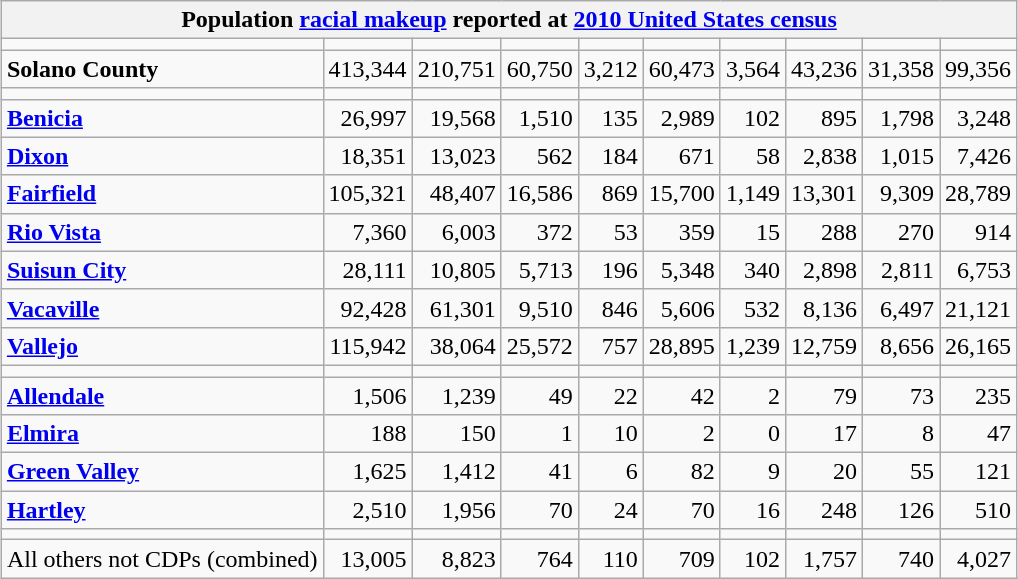<table class="wikitable collapsible collapsed" style="margin-left: auto; margin-right: auto; border: none;">
<tr>
<th colspan=10>Population <a href='#'>racial makeup</a> reported at <a href='#'>2010 United States census</a></th>
</tr>
<tr>
<td></td>
<td></td>
<td></td>
<td></td>
<td></td>
<td></td>
<td></td>
<td></td>
<td></td>
<td></td>
</tr>
<tr>
<td><strong> Solano County</strong></td>
<td align="right">413,344</td>
<td align="right">210,751</td>
<td align="right">60,750</td>
<td align="right">3,212</td>
<td align="right">60,473</td>
<td align="right">3,564</td>
<td align="right">43,236</td>
<td align="right">31,358</td>
<td align="right">99,356</td>
</tr>
<tr>
<td></td>
<td></td>
<td></td>
<td></td>
<td></td>
<td></td>
<td></td>
<td></td>
<td></td>
<td></td>
</tr>
<tr>
<td><strong><a href='#'>Benicia</a></strong></td>
<td align="right">26,997</td>
<td align="right">19,568</td>
<td align="right">1,510</td>
<td align="right">135</td>
<td align="right">2,989</td>
<td align="right">102</td>
<td align="right">895</td>
<td align="right">1,798</td>
<td align="right">3,248</td>
</tr>
<tr>
<td><strong><a href='#'>Dixon</a></strong></td>
<td align="right">18,351</td>
<td align="right">13,023</td>
<td align="right">562</td>
<td align="right">184</td>
<td align="right">671</td>
<td align="right">58</td>
<td align="right">2,838</td>
<td align="right">1,015</td>
<td align="right">7,426</td>
</tr>
<tr>
<td><strong><a href='#'>Fairfield</a></strong></td>
<td align="right">105,321</td>
<td align="right">48,407</td>
<td align="right">16,586</td>
<td align="right">869</td>
<td align="right">15,700</td>
<td align="right">1,149</td>
<td align="right">13,301</td>
<td align="right">9,309</td>
<td align="right">28,789</td>
</tr>
<tr>
<td><strong><a href='#'>Rio Vista</a></strong></td>
<td align="right">7,360</td>
<td align="right">6,003</td>
<td align="right">372</td>
<td align="right">53</td>
<td align="right">359</td>
<td align="right">15</td>
<td align="right">288</td>
<td align="right">270</td>
<td align="right">914</td>
</tr>
<tr>
<td><strong><a href='#'>Suisun City</a></strong></td>
<td align="right">28,111</td>
<td align="right">10,805</td>
<td align="right">5,713</td>
<td align="right">196</td>
<td align="right">5,348</td>
<td align="right">340</td>
<td align="right">2,898</td>
<td align="right">2,811</td>
<td align="right">6,753</td>
</tr>
<tr>
<td><strong><a href='#'>Vacaville</a></strong></td>
<td align="right">92,428</td>
<td align="right">61,301</td>
<td align="right">9,510</td>
<td align="right">846</td>
<td align="right">5,606</td>
<td align="right">532</td>
<td align="right">8,136</td>
<td align="right">6,497</td>
<td align="right">21,121</td>
</tr>
<tr>
<td><strong><a href='#'>Vallejo</a></strong></td>
<td align="right">115,942</td>
<td align="right">38,064</td>
<td align="right">25,572</td>
<td align="right">757</td>
<td align="right">28,895</td>
<td align="right">1,239</td>
<td align="right">12,759</td>
<td align="right">8,656</td>
<td align="right">26,165</td>
</tr>
<tr>
<td></td>
<td></td>
<td></td>
<td></td>
<td></td>
<td></td>
<td></td>
<td></td>
<td></td>
<td></td>
</tr>
<tr>
<td><strong><a href='#'>Allendale</a></strong></td>
<td align="right">1,506</td>
<td align="right">1,239</td>
<td align="right">49</td>
<td align="right">22</td>
<td align="right">42</td>
<td align="right">2</td>
<td align="right">79</td>
<td align="right">73</td>
<td align="right">235</td>
</tr>
<tr>
<td><strong><a href='#'>Elmira</a></strong></td>
<td align="right">188</td>
<td align="right">150</td>
<td align="right">1</td>
<td align="right">10</td>
<td align="right">2</td>
<td align="right">0</td>
<td align="right">17</td>
<td align="right">8</td>
<td align="right">47</td>
</tr>
<tr>
<td><strong><a href='#'>Green Valley</a></strong></td>
<td align="right">1,625</td>
<td align="right">1,412</td>
<td align="right">41</td>
<td align="right">6</td>
<td align="right">82</td>
<td align="right">9</td>
<td align="right">20</td>
<td align="right">55</td>
<td align="right">121</td>
</tr>
<tr>
<td><strong><a href='#'>Hartley</a></strong></td>
<td align="right">2,510</td>
<td align="right">1,956</td>
<td align="right">70</td>
<td align="right">24</td>
<td align="right">70</td>
<td align="right">16</td>
<td align="right">248</td>
<td align="right">126</td>
<td align="right">510</td>
</tr>
<tr>
<td></td>
<td></td>
<td></td>
<td></td>
<td></td>
<td></td>
<td></td>
<td></td>
<td></td>
<td></td>
</tr>
<tr>
<td>All others not CDPs (combined)</td>
<td align="right">13,005</td>
<td align="right">8,823</td>
<td align="right">764</td>
<td align="right">110</td>
<td align="right">709</td>
<td align="right">102</td>
<td align="right">1,757</td>
<td align="right">740</td>
<td align="right">4,027</td>
</tr>
</table>
